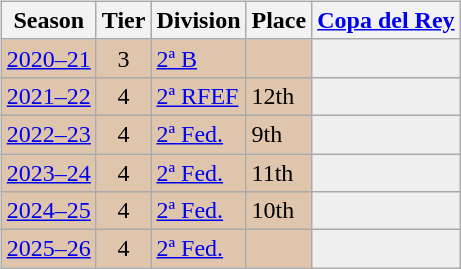<table>
<tr>
<td valign="top" width=0%><br><table class="wikitable">
<tr style="background:#f0f6fa;">
<th>Season</th>
<th>Tier</th>
<th>Division</th>
<th>Place</th>
<th><a href='#'>Copa del Rey</a></th>
</tr>
<tr>
<td style="background:#DEC5AB;"><a href='#'>2020–21</a></td>
<td style="background:#DEC5AB;" align="center">3</td>
<td style="background:#DEC5AB;"><a href='#'>2ª B</a></td>
<td style="background:#DEC5AB;"></td>
<th style="background:#efefef;"></th>
</tr>
<tr>
<td style="background:#DEC5AB;"><a href='#'>2021–22</a></td>
<td style="background:#DEC5AB;" align="center">4</td>
<td style="background:#DEC5AB;"><a href='#'>2ª RFEF</a></td>
<td style="background:#DEC5AB;">12th</td>
<th style="background:#efefef;"></th>
</tr>
<tr>
<td style="background:#DEC5AB;"><a href='#'>2022–23</a></td>
<td style="background:#DEC5AB;" align="center">4</td>
<td style="background:#DEC5AB;"><a href='#'>2ª Fed.</a></td>
<td style="background:#DEC5AB;">9th</td>
<th style="background:#efefef;"></th>
</tr>
<tr>
<td style="background:#DEC5AB;"><a href='#'>2023–24</a></td>
<td style="background:#DEC5AB;" align="center">4</td>
<td style="background:#DEC5AB;"><a href='#'>2ª Fed.</a></td>
<td style="background:#DEC5AB;">11th</td>
<th style="background:#efefef;"></th>
</tr>
<tr>
<td style="background:#DEC5AB;"><a href='#'>2024–25</a></td>
<td style="background:#DEC5AB;" align="center">4</td>
<td style="background:#DEC5AB;"><a href='#'>2ª Fed.</a></td>
<td style="background:#DEC5AB;">10th</td>
<th style="background:#efefef;"></th>
</tr>
<tr>
<td style="background:#DEC5AB;"><a href='#'>2025–26</a></td>
<td style="background:#DEC5AB;" align="center">4</td>
<td style="background:#DEC5AB;"><a href='#'>2ª Fed.</a></td>
<td style="background:#DEC5AB;"></td>
<th style="background:#efefef;"></th>
</tr>
</table>
</td>
</tr>
</table>
